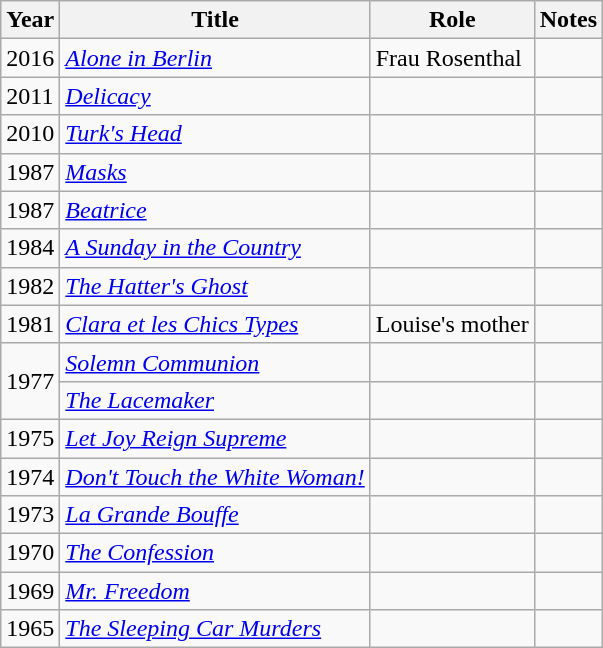<table class="wikitable sortable">
<tr>
<th>Year</th>
<th>Title</th>
<th>Role</th>
<th class="unsortable">Notes</th>
</tr>
<tr>
<td>2016</td>
<td><em><a href='#'>Alone in Berlin</a></em></td>
<td>Frau Rosenthal</td>
<td></td>
</tr>
<tr>
<td>2011</td>
<td><em><a href='#'>Delicacy</a></em></td>
<td></td>
<td></td>
</tr>
<tr>
<td>2010</td>
<td><em><a href='#'>Turk's Head</a></em></td>
<td></td>
<td></td>
</tr>
<tr>
<td>1987</td>
<td><em><a href='#'>Masks</a></em></td>
<td></td>
<td></td>
</tr>
<tr>
<td>1987</td>
<td><em><a href='#'>Beatrice</a></em></td>
<td></td>
<td></td>
</tr>
<tr>
<td>1984</td>
<td><em><a href='#'>A Sunday in the Country</a></em></td>
<td></td>
<td></td>
</tr>
<tr>
<td>1982</td>
<td><em><a href='#'>The Hatter's Ghost</a></em></td>
<td></td>
<td></td>
</tr>
<tr>
<td>1981</td>
<td><em><a href='#'>Clara et les Chics Types</a></em></td>
<td>Louise's mother</td>
<td></td>
</tr>
<tr>
<td rowspan=2>1977</td>
<td><em><a href='#'>Solemn Communion</a></em></td>
<td></td>
<td></td>
</tr>
<tr>
<td><em><a href='#'>The Lacemaker</a></em></td>
<td></td>
<td></td>
</tr>
<tr>
<td>1975</td>
<td><em><a href='#'>Let Joy Reign Supreme</a></em></td>
<td></td>
<td></td>
</tr>
<tr>
<td>1974</td>
<td><em><a href='#'>Don't Touch the White Woman!</a></em></td>
<td></td>
<td></td>
</tr>
<tr>
<td>1973</td>
<td><em><a href='#'>La Grande Bouffe</a></em></td>
<td></td>
<td></td>
</tr>
<tr>
<td>1970</td>
<td><em><a href='#'>The Confession</a></em></td>
<td></td>
<td></td>
</tr>
<tr>
<td>1969</td>
<td><em><a href='#'>Mr. Freedom</a></em></td>
<td></td>
<td></td>
</tr>
<tr>
<td>1965</td>
<td><em><a href='#'>The Sleeping Car Murders</a></em></td>
<td></td>
<td></td>
</tr>
</table>
